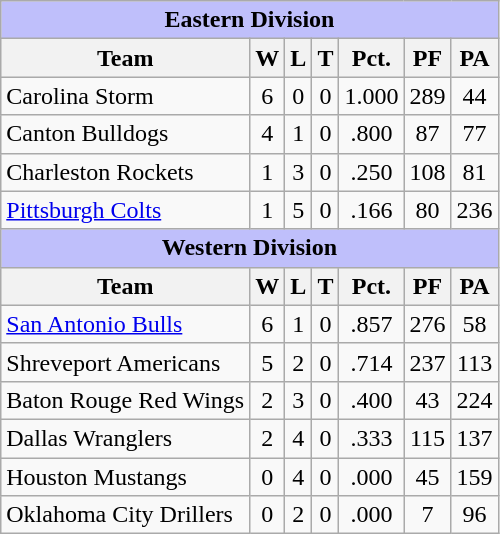<table class="wikitable">
<tr style="background:#bfbffb;">
<td colspan="7" style="text-align:center;"><strong>Eastern Division</strong></td>
</tr>
<tr style="background:#efefef;">
<th>Team</th>
<th>W</th>
<th>L</th>
<th>T</th>
<th>Pct.</th>
<th>PF</th>
<th>PA</th>
</tr>
<tr align="center">
<td align="left">Carolina Storm</td>
<td>6</td>
<td>0</td>
<td>0</td>
<td>1.000</td>
<td>289</td>
<td>44</td>
</tr>
<tr align="center">
<td align="left">Canton Bulldogs</td>
<td>4</td>
<td>1</td>
<td>0</td>
<td>.800</td>
<td>87</td>
<td>77</td>
</tr>
<tr align="center">
<td align="left">Charleston Rockets</td>
<td>1</td>
<td>3</td>
<td>0</td>
<td>.250</td>
<td>108</td>
<td>81</td>
</tr>
<tr align="center">
<td align="left"><a href='#'>Pittsburgh Colts</a></td>
<td>1</td>
<td>5</td>
<td>0</td>
<td>.166</td>
<td>80</td>
<td>236</td>
</tr>
<tr style="background:#bfbffb;">
<td colspan="7" style="text-align:center;"><strong>Western Division</strong></td>
</tr>
<tr style="background:#efefef;">
<th>Team</th>
<th>W</th>
<th>L</th>
<th>T</th>
<th>Pct.</th>
<th>PF</th>
<th>PA</th>
</tr>
<tr align="center">
<td align="left"><a href='#'>San Antonio Bulls</a></td>
<td>6</td>
<td>1</td>
<td>0</td>
<td>.857</td>
<td>276</td>
<td>58</td>
</tr>
<tr align="center">
<td align="left">Shreveport Americans</td>
<td>5</td>
<td>2</td>
<td>0</td>
<td>.714</td>
<td>237</td>
<td>113</td>
</tr>
<tr align="center">
<td align="left">Baton Rouge Red Wings</td>
<td>2</td>
<td>3</td>
<td>0</td>
<td>.400</td>
<td>43</td>
<td>224</td>
</tr>
<tr align="center">
<td align="left">Dallas Wranglers</td>
<td>2</td>
<td>4</td>
<td>0</td>
<td>.333</td>
<td>115</td>
<td>137</td>
</tr>
<tr align="center">
<td align="left">Houston Mustangs</td>
<td>0</td>
<td>4</td>
<td>0</td>
<td>.000</td>
<td>45</td>
<td>159</td>
</tr>
<tr align="center">
<td align="left">Oklahoma City Drillers</td>
<td>0</td>
<td>2</td>
<td>0</td>
<td>.000</td>
<td>7</td>
<td>96</td>
</tr>
</table>
